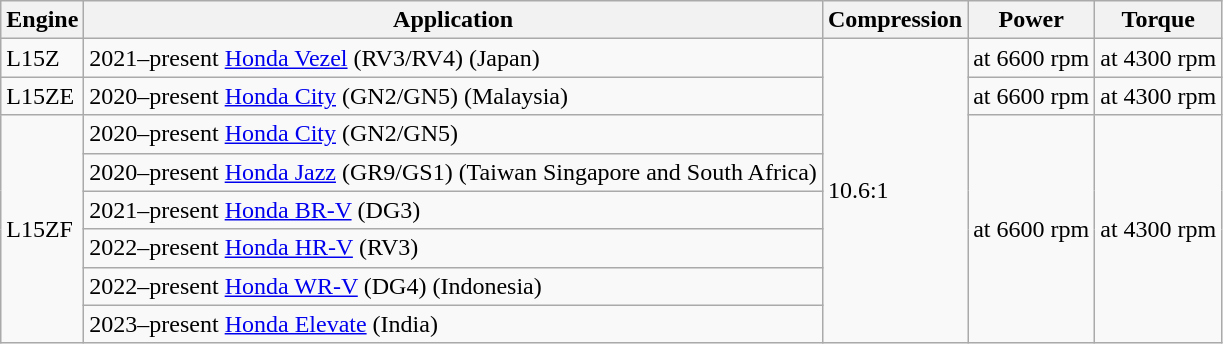<table class="wikitable">
<tr>
<th>Engine</th>
<th>Application</th>
<th>Compression</th>
<th>Power</th>
<th>Torque</th>
</tr>
<tr>
<td>L15Z</td>
<td>2021–present <a href='#'>Honda Vezel</a> (RV3/RV4) (Japan)</td>
<td rowspan="8">10.6:1</td>
<td> at 6600 rpm</td>
<td> at 4300 rpm</td>
</tr>
<tr>
<td>L15ZE</td>
<td>2020–present <a href='#'>Honda City</a> (GN2/GN5) (Malaysia)</td>
<td> at 6600 rpm</td>
<td> at 4300 rpm</td>
</tr>
<tr>
<td rowspan="6">L15ZF</td>
<td>2020–present <a href='#'>Honda City</a> (GN2/GN5)</td>
<td rowspan="6"> at 6600 rpm</td>
<td rowspan="6"> at 4300 rpm</td>
</tr>
<tr>
<td>2020–present <a href='#'>Honda Jazz</a> (GR9/GS1) (Taiwan Singapore and South Africa)</td>
</tr>
<tr>
<td>2021–present <a href='#'>Honda BR-V</a> (DG3)</td>
</tr>
<tr>
<td>2022–present <a href='#'>Honda HR-V</a> (RV3)</td>
</tr>
<tr>
<td>2022–present <a href='#'>Honda WR-V</a> (DG4) (Indonesia)</td>
</tr>
<tr>
<td>2023–present <a href='#'>Honda Elevate</a> (India)</td>
</tr>
</table>
